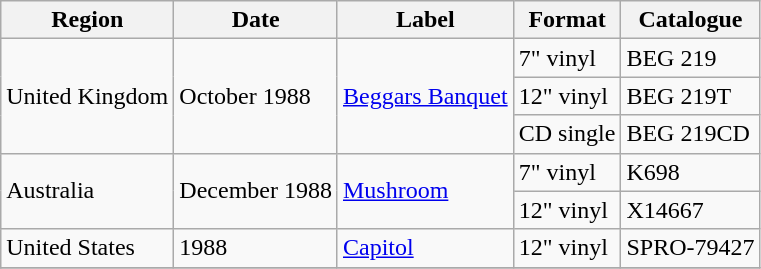<table class="wikitable">
<tr>
<th>Region</th>
<th>Date</th>
<th>Label</th>
<th>Format</th>
<th>Catalogue</th>
</tr>
<tr>
<td rowspan="3">United Kingdom</td>
<td rowspan="3">October 1988</td>
<td rowspan="3"><a href='#'>Beggars Banquet</a></td>
<td>7" vinyl</td>
<td>BEG 219</td>
</tr>
<tr>
<td>12" vinyl</td>
<td>BEG 219T</td>
</tr>
<tr>
<td>CD single</td>
<td>BEG 219CD</td>
</tr>
<tr>
<td rowspan="2">Australia</td>
<td rowspan="2">December 1988</td>
<td rowspan="2"><a href='#'>Mushroom</a></td>
<td>7" vinyl</td>
<td>K698</td>
</tr>
<tr>
<td>12" vinyl</td>
<td>X14667</td>
</tr>
<tr>
<td>United States</td>
<td>1988</td>
<td><a href='#'>Capitol</a></td>
<td>12" vinyl</td>
<td>SPRO-79427</td>
</tr>
<tr>
</tr>
</table>
